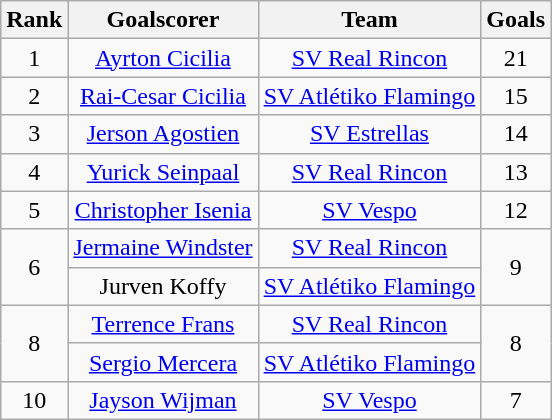<table class="wikitable">
<tr>
<th>Rank</th>
<th>Goalscorer</th>
<th>Team</th>
<th>Goals</th>
</tr>
<tr align=center>
<td>1</td>
<td> <a href='#'>Ayrton Cicilia</a></td>
<td><a href='#'>SV Real Rincon</a></td>
<td>21</td>
</tr>
<tr align=center>
<td>2</td>
<td> <a href='#'>Rai-Cesar Cicilia</a></td>
<td><a href='#'>SV Atlétiko Flamingo</a></td>
<td>15</td>
</tr>
<tr align=center>
<td>3</td>
<td> <a href='#'>Jerson Agostien</a></td>
<td><a href='#'>SV Estrellas</a></td>
<td>14</td>
</tr>
<tr align=center>
<td>4</td>
<td> <a href='#'>Yurick Seinpaal</a></td>
<td><a href='#'>SV Real Rincon</a></td>
<td>13</td>
</tr>
<tr align=center>
<td>5</td>
<td> <a href='#'>Christopher Isenia</a></td>
<td><a href='#'>SV Vespo</a></td>
<td>12</td>
</tr>
<tr align=center>
<td rowspan=2>6</td>
<td> <a href='#'>Jermaine Windster</a></td>
<td><a href='#'>SV Real Rincon</a></td>
<td rowspan=2>9</td>
</tr>
<tr align=center>
<td> Jurven Koffy</td>
<td><a href='#'>SV Atlétiko Flamingo</a></td>
</tr>
<tr align=center>
<td rowspan=2>8</td>
<td> <a href='#'>Terrence Frans</a></td>
<td><a href='#'>SV Real Rincon</a></td>
<td rowspan=2>8</td>
</tr>
<tr align=center>
<td> <a href='#'>Sergio Mercera</a></td>
<td><a href='#'>SV Atlétiko Flamingo</a></td>
</tr>
<tr align=center>
<td>10</td>
<td> <a href='#'>Jayson Wijman</a></td>
<td><a href='#'>SV Vespo</a></td>
<td>7</td>
</tr>
</table>
